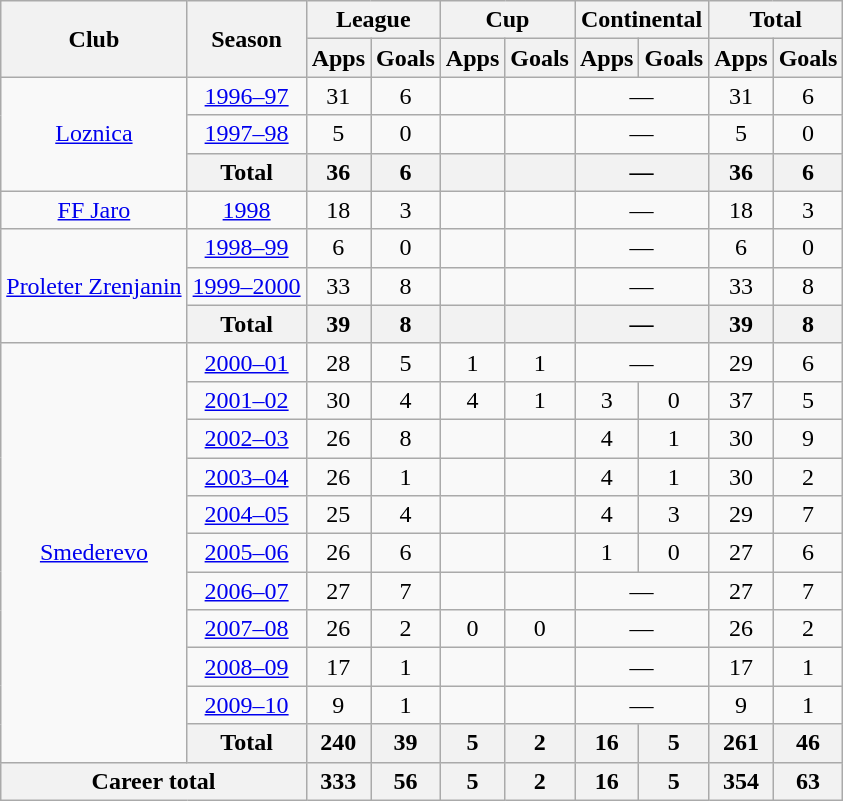<table class="wikitable" style="text-align:center">
<tr>
<th rowspan="2">Club</th>
<th rowspan="2">Season</th>
<th colspan="2">League</th>
<th colspan="2">Cup</th>
<th colspan="2">Continental</th>
<th colspan="2">Total</th>
</tr>
<tr>
<th>Apps</th>
<th>Goals</th>
<th>Apps</th>
<th>Goals</th>
<th>Apps</th>
<th>Goals</th>
<th>Apps</th>
<th>Goals</th>
</tr>
<tr>
<td rowspan="3"><a href='#'>Loznica</a></td>
<td><a href='#'>1996–97</a></td>
<td>31</td>
<td>6</td>
<td></td>
<td></td>
<td colspan="2">—</td>
<td>31</td>
<td>6</td>
</tr>
<tr>
<td><a href='#'>1997–98</a></td>
<td>5</td>
<td>0</td>
<td></td>
<td></td>
<td colspan="2">—</td>
<td>5</td>
<td>0</td>
</tr>
<tr>
<th>Total</th>
<th>36</th>
<th>6</th>
<th></th>
<th></th>
<th colspan="2">—</th>
<th>36</th>
<th>6</th>
</tr>
<tr>
<td><a href='#'>FF Jaro</a></td>
<td><a href='#'>1998</a></td>
<td>18</td>
<td>3</td>
<td></td>
<td></td>
<td colspan="2">—</td>
<td>18</td>
<td>3</td>
</tr>
<tr>
<td rowspan="3"><a href='#'>Proleter Zrenjanin</a></td>
<td><a href='#'>1998–99</a></td>
<td>6</td>
<td>0</td>
<td></td>
<td></td>
<td colspan="2">—</td>
<td>6</td>
<td>0</td>
</tr>
<tr>
<td><a href='#'>1999–2000</a></td>
<td>33</td>
<td>8</td>
<td></td>
<td></td>
<td colspan="2">—</td>
<td>33</td>
<td>8</td>
</tr>
<tr>
<th>Total</th>
<th>39</th>
<th>8</th>
<th></th>
<th></th>
<th colspan="2">—</th>
<th>39</th>
<th>8</th>
</tr>
<tr>
<td rowspan="11"><a href='#'>Smederevo</a></td>
<td><a href='#'>2000–01</a></td>
<td>28</td>
<td>5</td>
<td>1</td>
<td>1</td>
<td colspan="2">—</td>
<td>29</td>
<td>6</td>
</tr>
<tr>
<td><a href='#'>2001–02</a></td>
<td>30</td>
<td>4</td>
<td>4</td>
<td>1</td>
<td>3</td>
<td>0</td>
<td>37</td>
<td>5</td>
</tr>
<tr>
<td><a href='#'>2002–03</a></td>
<td>26</td>
<td>8</td>
<td></td>
<td></td>
<td>4</td>
<td>1</td>
<td>30</td>
<td>9</td>
</tr>
<tr>
<td><a href='#'>2003–04</a></td>
<td>26</td>
<td>1</td>
<td></td>
<td></td>
<td>4</td>
<td>1</td>
<td>30</td>
<td>2</td>
</tr>
<tr>
<td><a href='#'>2004–05</a></td>
<td>25</td>
<td>4</td>
<td></td>
<td></td>
<td>4</td>
<td>3</td>
<td>29</td>
<td>7</td>
</tr>
<tr>
<td><a href='#'>2005–06</a></td>
<td>26</td>
<td>6</td>
<td></td>
<td></td>
<td>1</td>
<td>0</td>
<td>27</td>
<td>6</td>
</tr>
<tr>
<td><a href='#'>2006–07</a></td>
<td>27</td>
<td>7</td>
<td></td>
<td></td>
<td colspan="2">—</td>
<td>27</td>
<td>7</td>
</tr>
<tr>
<td><a href='#'>2007–08</a></td>
<td>26</td>
<td>2</td>
<td>0</td>
<td>0</td>
<td colspan="2">—</td>
<td>26</td>
<td>2</td>
</tr>
<tr>
<td><a href='#'>2008–09</a></td>
<td>17</td>
<td>1</td>
<td></td>
<td></td>
<td colspan="2">—</td>
<td>17</td>
<td>1</td>
</tr>
<tr>
<td><a href='#'>2009–10</a></td>
<td>9</td>
<td>1</td>
<td></td>
<td></td>
<td colspan="2">—</td>
<td>9</td>
<td>1</td>
</tr>
<tr>
<th>Total</th>
<th>240</th>
<th>39</th>
<th>5</th>
<th>2</th>
<th>16</th>
<th>5</th>
<th>261</th>
<th>46</th>
</tr>
<tr>
<th colspan="2">Career total</th>
<th>333</th>
<th>56</th>
<th>5</th>
<th>2</th>
<th>16</th>
<th>5</th>
<th>354</th>
<th>63</th>
</tr>
</table>
